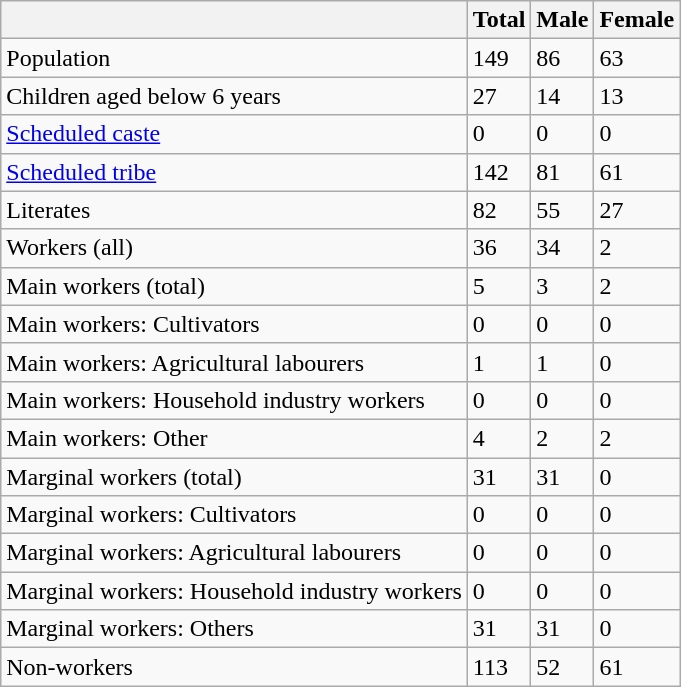<table class="wikitable sortable">
<tr>
<th></th>
<th>Total</th>
<th>Male</th>
<th>Female</th>
</tr>
<tr>
<td>Population</td>
<td>149</td>
<td>86</td>
<td>63</td>
</tr>
<tr>
<td>Children aged below 6 years</td>
<td>27</td>
<td>14</td>
<td>13</td>
</tr>
<tr>
<td><a href='#'>Scheduled caste</a></td>
<td>0</td>
<td>0</td>
<td>0</td>
</tr>
<tr>
<td><a href='#'>Scheduled tribe</a></td>
<td>142</td>
<td>81</td>
<td>61</td>
</tr>
<tr>
<td>Literates</td>
<td>82</td>
<td>55</td>
<td>27</td>
</tr>
<tr>
<td>Workers (all)</td>
<td>36</td>
<td>34</td>
<td>2</td>
</tr>
<tr>
<td>Main workers (total)</td>
<td>5</td>
<td>3</td>
<td>2</td>
</tr>
<tr>
<td>Main workers: Cultivators</td>
<td>0</td>
<td>0</td>
<td>0</td>
</tr>
<tr>
<td>Main workers: Agricultural labourers</td>
<td>1</td>
<td>1</td>
<td>0</td>
</tr>
<tr>
<td>Main workers: Household industry workers</td>
<td>0</td>
<td>0</td>
<td>0</td>
</tr>
<tr>
<td>Main workers: Other</td>
<td>4</td>
<td>2</td>
<td>2</td>
</tr>
<tr>
<td>Marginal workers (total)</td>
<td>31</td>
<td>31</td>
<td>0</td>
</tr>
<tr>
<td>Marginal workers: Cultivators</td>
<td>0</td>
<td>0</td>
<td>0</td>
</tr>
<tr>
<td>Marginal workers: Agricultural labourers</td>
<td>0</td>
<td>0</td>
<td>0</td>
</tr>
<tr>
<td>Marginal workers: Household industry workers</td>
<td>0</td>
<td>0</td>
<td>0</td>
</tr>
<tr>
<td>Marginal workers: Others</td>
<td>31</td>
<td>31</td>
<td>0</td>
</tr>
<tr>
<td>Non-workers</td>
<td>113</td>
<td>52</td>
<td>61</td>
</tr>
</table>
